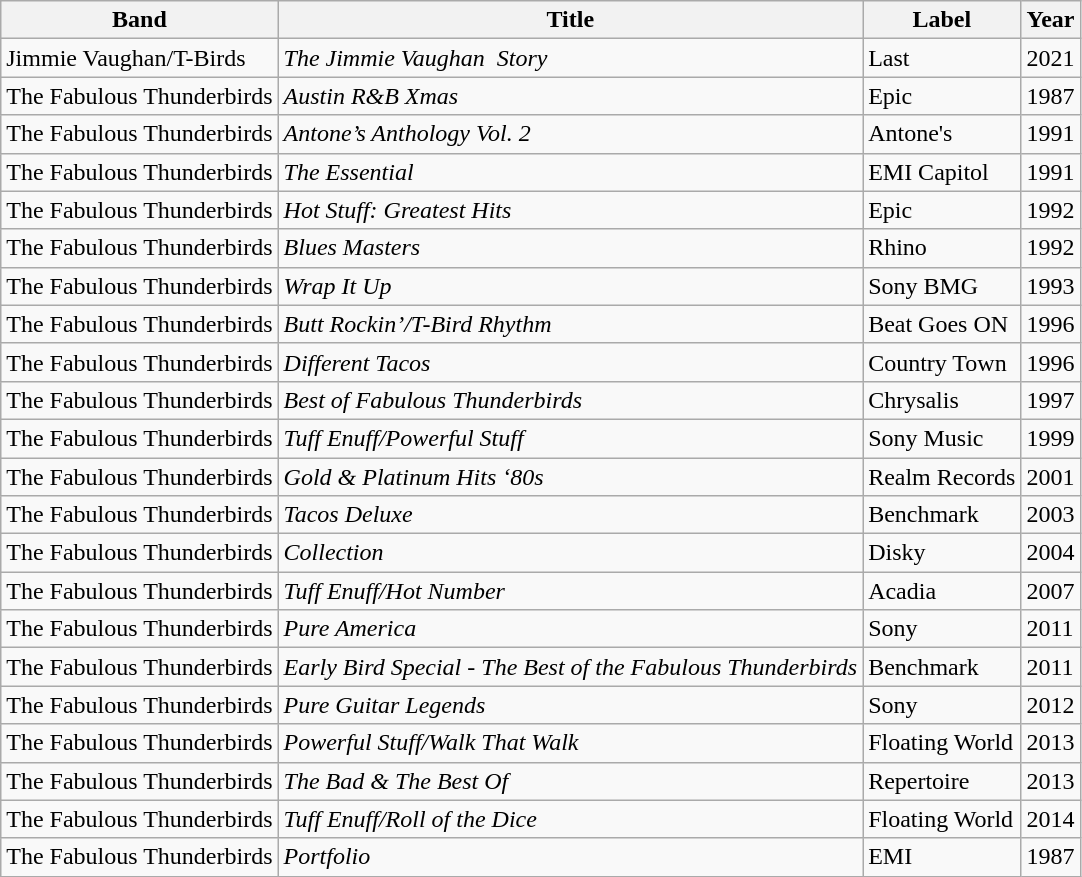<table class="wikitable">
<tr>
<th>Band</th>
<th>Title</th>
<th>Label</th>
<th>Year</th>
</tr>
<tr>
<td>Jimmie Vaughan/T-Birds</td>
<td><em>The Jimmie Vaughan  Story</em></td>
<td>Last</td>
<td>2021</td>
</tr>
<tr>
<td>The Fabulous Thunderbirds</td>
<td><em>Austin R&B Xmas</em></td>
<td>Epic</td>
<td>1987</td>
</tr>
<tr>
<td>The Fabulous Thunderbirds</td>
<td><em>Antone’s Anthology Vol. 2</em></td>
<td>Antone's</td>
<td>1991</td>
</tr>
<tr>
<td>The Fabulous Thunderbirds</td>
<td><em>The Essential</em></td>
<td>EMI Capitol</td>
<td>1991</td>
</tr>
<tr>
<td>The Fabulous Thunderbirds</td>
<td><em>Hot Stuff: Greatest Hits</em></td>
<td>Epic</td>
<td>1992</td>
</tr>
<tr>
<td>The Fabulous Thunderbirds</td>
<td><em>Blues Masters</em></td>
<td>Rhino</td>
<td>1992</td>
</tr>
<tr>
<td>The Fabulous Thunderbirds</td>
<td><em>Wrap It Up</em></td>
<td>Sony BMG</td>
<td>1993</td>
</tr>
<tr>
<td>The Fabulous Thunderbirds</td>
<td><em>Butt Rockin’/T-Bird Rhythm</em></td>
<td>Beat Goes ON</td>
<td>1996</td>
</tr>
<tr>
<td>The Fabulous Thunderbirds</td>
<td><em>Different Tacos</em></td>
<td>Country Town</td>
<td>1996</td>
</tr>
<tr>
<td>The Fabulous Thunderbirds</td>
<td><em>Best of Fabulous Thunderbirds</em></td>
<td>Chrysalis</td>
<td>1997</td>
</tr>
<tr>
<td>The Fabulous Thunderbirds</td>
<td><em>Tuff Enuff/Powerful Stuff</em></td>
<td>Sony Music</td>
<td>1999</td>
</tr>
<tr>
<td>The Fabulous Thunderbirds</td>
<td><em>Gold & Platinum Hits ‘80s</em></td>
<td>Realm Records</td>
<td>2001</td>
</tr>
<tr>
<td>The Fabulous Thunderbirds</td>
<td><em>Tacos Deluxe</em></td>
<td>Benchmark</td>
<td>2003</td>
</tr>
<tr>
<td>The Fabulous Thunderbirds</td>
<td><em>Collection</em></td>
<td>Disky</td>
<td>2004</td>
</tr>
<tr>
<td>The Fabulous Thunderbirds</td>
<td><em>Tuff Enuff/Hot Number</em></td>
<td>Acadia</td>
<td>2007</td>
</tr>
<tr>
<td>The Fabulous Thunderbirds</td>
<td><em>Pure America</em></td>
<td>Sony</td>
<td>2011</td>
</tr>
<tr>
<td>The Fabulous Thunderbirds</td>
<td><em>Early Bird Special - The Best of the Fabulous Thunderbirds</em></td>
<td>Benchmark</td>
<td>2011</td>
</tr>
<tr>
<td>The Fabulous Thunderbirds</td>
<td><em>Pure Guitar Legends</em></td>
<td>Sony</td>
<td>2012</td>
</tr>
<tr>
<td>The Fabulous Thunderbirds</td>
<td><em>Powerful Stuff/Walk That Walk</em></td>
<td>Floating World</td>
<td>2013</td>
</tr>
<tr>
<td>The Fabulous Thunderbirds</td>
<td><em>The Bad & The Best Of</em></td>
<td>Repertoire</td>
<td>2013</td>
</tr>
<tr>
<td>The Fabulous Thunderbirds</td>
<td><em>Tuff Enuff/Roll of the Dice</em></td>
<td>Floating World</td>
<td>2014</td>
</tr>
<tr>
<td>The Fabulous Thunderbirds</td>
<td><em>Portfolio</em></td>
<td>EMI</td>
<td>1987</td>
</tr>
</table>
